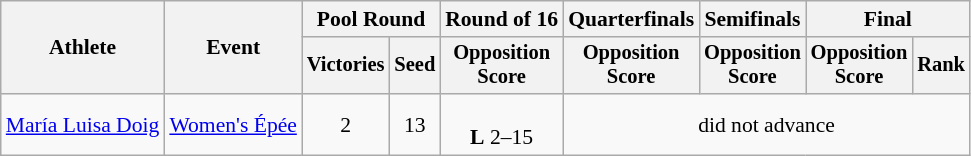<table class=wikitable style="font-size:90%">
<tr>
<th rowspan="2">Athlete</th>
<th rowspan="2">Event</th>
<th colspan=2>Pool Round</th>
<th>Round of 16</th>
<th>Quarterfinals</th>
<th>Semifinals</th>
<th colspan=2>Final</th>
</tr>
<tr style="font-size:95%">
<th>Victories</th>
<th>Seed</th>
<th>Opposition<br>Score</th>
<th>Opposition<br>Score</th>
<th>Opposition<br>Score</th>
<th>Opposition<br>Score</th>
<th>Rank</th>
</tr>
<tr align=center>
<td align=left><a href='#'>María Luisa Doig</a></td>
<td align=left><a href='#'>Women's Épée</a></td>
<td>2</td>
<td>13</td>
<td><br><strong>L</strong> 2–15</td>
<td colspan=4>did not advance</td>
</tr>
</table>
